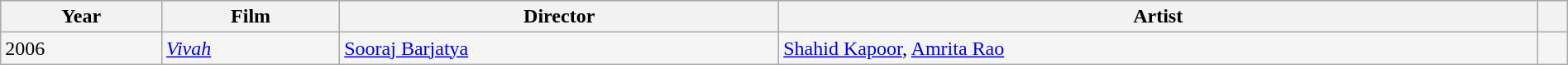<table class="wikitable sortable" style="background:#f5f5f5; width:100%;">
<tr style="background:#B0C4DE; text-align:center;">
<th>Year</th>
<th>Film</th>
<th>Director</th>
<th>Artist</th>
<th></th>
</tr>
<tr>
<td>2006</td>
<td><em><a href='#'>Vivah</a></em></td>
<td><a href='#'>Sooraj Barjatya</a></td>
<td><a href='#'>Shahid Kapoor</a>, <a href='#'>Amrita Rao</a></td>
<td></td>
</tr>
</table>
